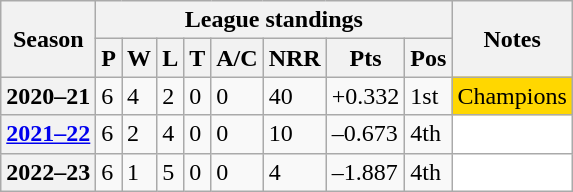<table class="wikitable sortable">
<tr>
<th scope="col" rowspan="2">Season</th>
<th scope="col" colspan="8">League standings</th>
<th scope="col" rowspan="2">Notes</th>
</tr>
<tr>
<th scope="col">P</th>
<th scope="col">W</th>
<th scope="col">L</th>
<th scope="col">T</th>
<th scope="col">A/C</th>
<th scope="col">NRR</th>
<th scope="col">Pts</th>
<th scope="col">Pos</th>
</tr>
<tr>
<th scope="row">2020–21</th>
<td>6</td>
<td>4</td>
<td>2</td>
<td>0</td>
<td>0</td>
<td>40</td>
<td>+0.332</td>
<td>1st</td>
<td style="background: gold;">Champions</td>
</tr>
<tr>
<th scope="row"><a href='#'>2021–22</a></th>
<td>6</td>
<td>2</td>
<td>4</td>
<td>0</td>
<td>0</td>
<td>10</td>
<td>–0.673</td>
<td>4th</td>
<td style="background: white;"></td>
</tr>
<tr>
<th scope="row">2022–23</th>
<td>6</td>
<td>1</td>
<td>5</td>
<td>0</td>
<td>0</td>
<td>4</td>
<td>–1.887</td>
<td>4th</td>
<td style="background: white;"></td>
</tr>
</table>
